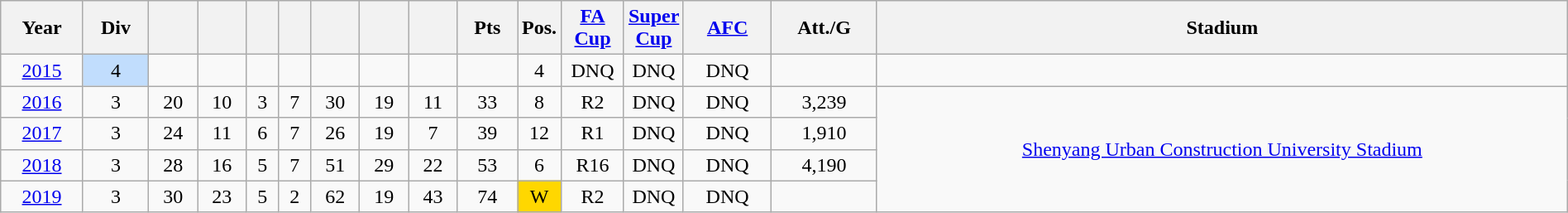<table class="wikitable sortable" width=100% style=text-align:Center>
<tr>
<th>Year</th>
<th>Div</th>
<th></th>
<th></th>
<th></th>
<th></th>
<th></th>
<th></th>
<th></th>
<th>Pts</th>
<th width=2%>Pos.</th>
<th width=4%><a href='#'>FA Cup</a></th>
<th width=2%><a href='#'>Super Cup</a></th>
<th><a href='#'>AFC</a></th>
<th>Att./G</th>
<th>Stadium</th>
</tr>
<tr>
<td><a href='#'>2015</a></td>
<td bgcolor=#c1ddfd>4</td>
<td></td>
<td></td>
<td></td>
<td></td>
<td></td>
<td></td>
<td></td>
<td></td>
<td>4</td>
<td>DNQ</td>
<td>DNQ</td>
<td>DNQ</td>
<td></td>
<td></td>
</tr>
<tr>
<td><a href='#'>2016</a></td>
<td>3</td>
<td>20</td>
<td>10</td>
<td>3</td>
<td>7</td>
<td>30</td>
<td>19</td>
<td>11</td>
<td>33</td>
<td>8</td>
<td>R2</td>
<td>DNQ</td>
<td>DNQ</td>
<td>3,239</td>
<td align=center rowspan=4><a href='#'>Shenyang Urban Construction University Stadium</a></td>
</tr>
<tr>
<td><a href='#'>2017</a></td>
<td>3</td>
<td>24</td>
<td>11</td>
<td>6</td>
<td>7</td>
<td>26</td>
<td>19</td>
<td>7</td>
<td>39</td>
<td>12</td>
<td>R1</td>
<td>DNQ</td>
<td>DNQ</td>
<td>1,910</td>
</tr>
<tr>
<td><a href='#'>2018</a></td>
<td>3</td>
<td>28</td>
<td>16</td>
<td>5</td>
<td>7</td>
<td>51</td>
<td>29</td>
<td>22</td>
<td>53</td>
<td>6</td>
<td>R16</td>
<td>DNQ</td>
<td>DNQ</td>
<td>4,190</td>
</tr>
<tr>
<td><a href='#'>2019</a></td>
<td>3</td>
<td>30</td>
<td>23</td>
<td>5</td>
<td>2</td>
<td>62</td>
<td>19</td>
<td>43</td>
<td>74</td>
<td bgcolor=#FFD700>W</td>
<td>R2</td>
<td>DNQ</td>
<td>DNQ</td>
<td></td>
</tr>
</table>
